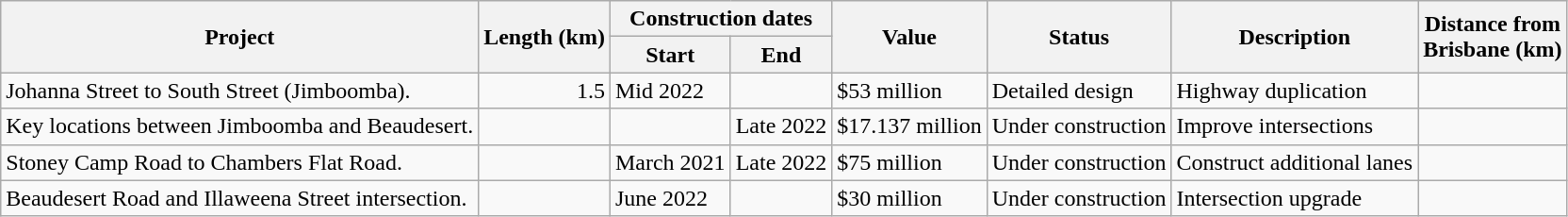<table class="wikitable plainrowheaders sortable">
<tr>
<th scope="col" rowspan="2">Project</th>
<th scope="col" rowspan="2" data-sort-type="number">Length (km)</th>
<th scope="col" colspan="2">Construction dates</th>
<th scope="col" rowspan="2">Value</th>
<th scope="col" rowspan="2" data-sort-type="number">Status</th>
<th scope="col" rowspan="2" class="unsortable">Description</th>
<th ! scope="col" rowspan="2" data-sort-type="number">Distance from<br>Brisbane (km)</th>
</tr>
<tr>
<th scope="col" data-sort-type="number">Start</th>
<th scope="col" data-sort-type="number">End</th>
</tr>
<tr>
<td>Johanna Street to South Street (Jimboomba).</td>
<td align="right">1.5</td>
<td>Mid 2022</td>
<td></td>
<td>$53 million</td>
<td>Detailed design</td>
<td>Highway duplication</td>
<td></td>
</tr>
<tr>
<td>Key locations between Jimboomba and Beaudesert.</td>
<td align="right"></td>
<td></td>
<td>Late 2022</td>
<td>$17.137 million</td>
<td>Under construction</td>
<td>Improve intersections</td>
<td></td>
</tr>
<tr>
<td>Stoney Camp Road to Chambers Flat Road.</td>
<td align="right"></td>
<td>March 2021</td>
<td>Late 2022</td>
<td>$75 million</td>
<td>Under construction</td>
<td>Construct additional lanes</td>
<td></td>
</tr>
<tr>
<td>Beaudesert Road and Illaweena Street intersection.</td>
<td align="right"></td>
<td>June 2022</td>
<td></td>
<td>$30 million</td>
<td>Under construction</td>
<td>Intersection upgrade</td>
<td></td>
</tr>
</table>
